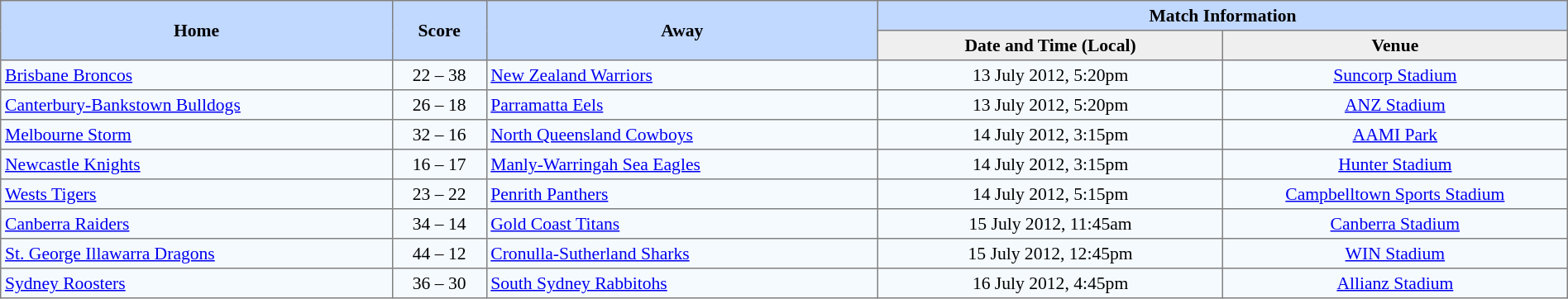<table border="1" cellpadding="3" cellspacing="0" style="border-collapse:collapse; font-size:90%; width:100%;">
<tr bgcolor=#C1D8FF>
<th rowspan=2 width=25%>Home</th>
<th rowspan=2 width=6%>Score</th>
<th rowspan=2 width=25%>Away</th>
<th colspan=6>Match Information</th>
</tr>
<tr bgcolor=#EFEFEF>
<th width=22%>Date and Time (Local)</th>
<th width=22%>Venue</th>
</tr>
<tr style="text-align:center; background:#f5faff;">
<td align=left> <a href='#'>Brisbane Broncos</a></td>
<td>22 – 38</td>
<td align=left> <a href='#'>New Zealand Warriors</a></td>
<td>13 July 2012, 5:20pm</td>
<td><a href='#'>Suncorp Stadium</a></td>
</tr>
<tr style="text-align:center; background:#f5faff;">
<td align=left> <a href='#'>Canterbury-Bankstown Bulldogs</a></td>
<td>26 – 18</td>
<td align=left> <a href='#'>Parramatta Eels</a></td>
<td>13 July 2012, 5:20pm</td>
<td><a href='#'>ANZ Stadium</a></td>
</tr>
<tr style="text-align:center; background:#f5faff;">
<td align=left> <a href='#'>Melbourne Storm</a></td>
<td>32 – 16</td>
<td align=left> <a href='#'>North Queensland Cowboys</a></td>
<td>14 July 2012, 3:15pm</td>
<td><a href='#'>AAMI Park</a></td>
</tr>
<tr style="text-align:center; background:#f5faff;">
<td align=left> <a href='#'>Newcastle Knights</a></td>
<td>16 – 17</td>
<td align=left> <a href='#'>Manly-Warringah Sea Eagles</a></td>
<td>14 July 2012, 3:15pm</td>
<td><a href='#'>Hunter Stadium</a></td>
</tr>
<tr style="text-align:center; background:#f5faff;">
<td align=left> <a href='#'>Wests Tigers</a></td>
<td>23 – 22</td>
<td align=left> <a href='#'>Penrith Panthers</a></td>
<td>14 July 2012, 5:15pm</td>
<td><a href='#'>Campbelltown Sports Stadium</a></td>
</tr>
<tr style="text-align:center; background:#f5faff;">
<td align=left> <a href='#'>Canberra Raiders</a></td>
<td>34 – 14</td>
<td align=left> <a href='#'>Gold Coast Titans</a></td>
<td>15 July 2012, 11:45am</td>
<td><a href='#'>Canberra Stadium</a></td>
</tr>
<tr style="text-align:center; background:#f5faff;">
<td align=left> <a href='#'>St. George Illawarra Dragons</a></td>
<td>44 – 12</td>
<td align=left> <a href='#'>Cronulla-Sutherland Sharks</a></td>
<td>15 July 2012, 12:45pm</td>
<td><a href='#'>WIN Stadium</a></td>
</tr>
<tr style="text-align:center; background:#f5faff;">
<td align=left> <a href='#'>Sydney Roosters</a></td>
<td>36 – 30</td>
<td align=left> <a href='#'>South Sydney Rabbitohs</a></td>
<td>16 July 2012, 4:45pm</td>
<td><a href='#'>Allianz Stadium</a></td>
</tr>
</table>
